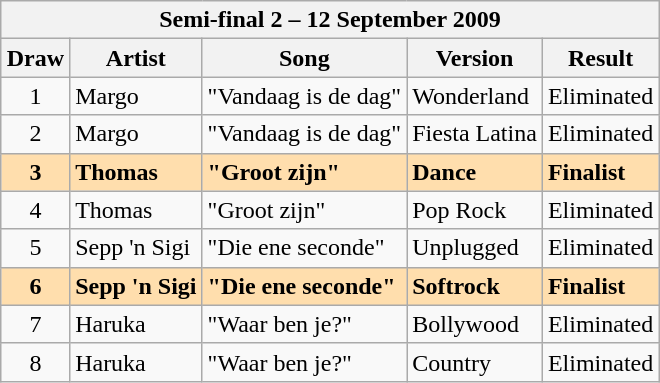<table class="sortable wikitable" style="margin: 1em auto 1em auto; text-align:center">
<tr>
<th colspan="5">Semi-final 2 – 12 September 2009</th>
</tr>
<tr>
<th>Draw</th>
<th>Artist</th>
<th>Song</th>
<th>Version</th>
<th>Result</th>
</tr>
<tr>
<td>1</td>
<td align="left">Margo</td>
<td align="left">"Vandaag is de dag"</td>
<td align="left">Wonderland</td>
<td align="left">Eliminated</td>
</tr>
<tr>
<td>2</td>
<td align="left">Margo</td>
<td align="left">"Vandaag is de dag"</td>
<td align="left">Fiesta Latina</td>
<td align="left">Eliminated</td>
</tr>
<tr style="font-weight:bold; background:#FFDEAD;">
<td>3</td>
<td align="left">Thomas</td>
<td align="left">"Groot zijn"</td>
<td align="left">Dance</td>
<td align="left">Finalist</td>
</tr>
<tr>
<td>4</td>
<td align="left">Thomas</td>
<td align="left">"Groot zijn"</td>
<td align="left">Pop Rock</td>
<td align="left">Eliminated</td>
</tr>
<tr>
<td>5</td>
<td align="left">Sepp 'n Sigi</td>
<td align="left">"Die ene seconde"</td>
<td align="left">Unplugged</td>
<td align="left">Eliminated</td>
</tr>
<tr style="font-weight:bold; background:#FFDEAD;">
<td>6</td>
<td align="left">Sepp 'n Sigi</td>
<td align="left">"Die ene seconde"</td>
<td align="left">Softrock</td>
<td align="left">Finalist</td>
</tr>
<tr>
<td>7</td>
<td align="left">Haruka</td>
<td align="left">"Waar ben je?"</td>
<td align="left">Bollywood</td>
<td align="left">Eliminated</td>
</tr>
<tr>
<td>8</td>
<td align="left">Haruka</td>
<td align="left">"Waar ben je?"</td>
<td align="left">Country</td>
<td align="left">Eliminated</td>
</tr>
</table>
